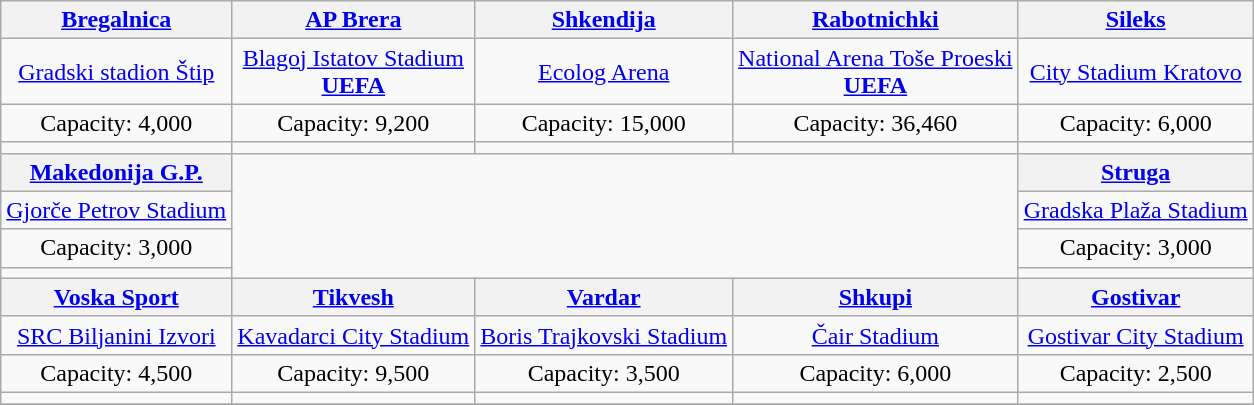<table class="wikitable" style="text-align:center">
<tr>
<th><a href='#'>Bregalnica</a></th>
<th><a href='#'>AP Brera</a></th>
<th><a href='#'>Shkendija</a></th>
<th><a href='#'>Rabotnichki</a></th>
<th><a href='#'>Sileks</a></th>
</tr>
<tr>
<td><a href='#'>Gradski stadion Štip</a></td>
<td><a href='#'>Blagoj Istatov Stadium</a><br><strong><a href='#'>UEFA</a></strong> </td>
<td><a href='#'>Ecolog Arena</a></td>
<td><a href='#'>National Arena Toše Proeski</a> <br><strong><a href='#'>UEFA</a></strong> </td>
<td><a href='#'>City Stadium Kratovo</a></td>
</tr>
<tr>
<td>Capacity: 4,000</td>
<td>Capacity: 9,200</td>
<td>Capacity: 15,000</td>
<td>Capacity: 36,460</td>
<td>Capacity: 6,000</td>
</tr>
<tr>
<td></td>
<td></td>
<td></td>
<td></td>
<td></td>
</tr>
<tr>
<th><a href='#'>Makedonija G.P.</a></th>
<td colspan="3" rowspan="4"><br>
</td>
<th><a href='#'>Struga</a></th>
</tr>
<tr>
<td><a href='#'>Gjorče Petrov Stadium</a></td>
<td><a href='#'>Gradska Plaža Stadium</a></td>
</tr>
<tr>
<td>Capacity: 3,000</td>
<td>Capacity: 3,000</td>
</tr>
<tr>
<td></td>
<td></td>
</tr>
<tr>
<th><a href='#'>Voska Sport</a></th>
<th><a href='#'>Tikvesh</a></th>
<th><a href='#'>Vardar</a></th>
<th><a href='#'>Shkupi</a></th>
<th><a href='#'>Gostivar</a></th>
</tr>
<tr>
<td><a href='#'>SRC Biljanini Izvori</a></td>
<td><a href='#'>Kavadarci City Stadium</a></td>
<td><a href='#'>Boris Trajkovski Stadium</a></td>
<td><a href='#'>Čair Stadium</a></td>
<td><a href='#'>Gostivar City Stadium</a></td>
</tr>
<tr>
<td>Capacity: 4,500</td>
<td>Capacity: 9,500</td>
<td>Capacity: 3,500</td>
<td>Capacity: 6,000</td>
<td>Capacity: 2,500</td>
</tr>
<tr>
<td></td>
<td></td>
<td></td>
<td></td>
<td></td>
</tr>
<tr>
</tr>
</table>
